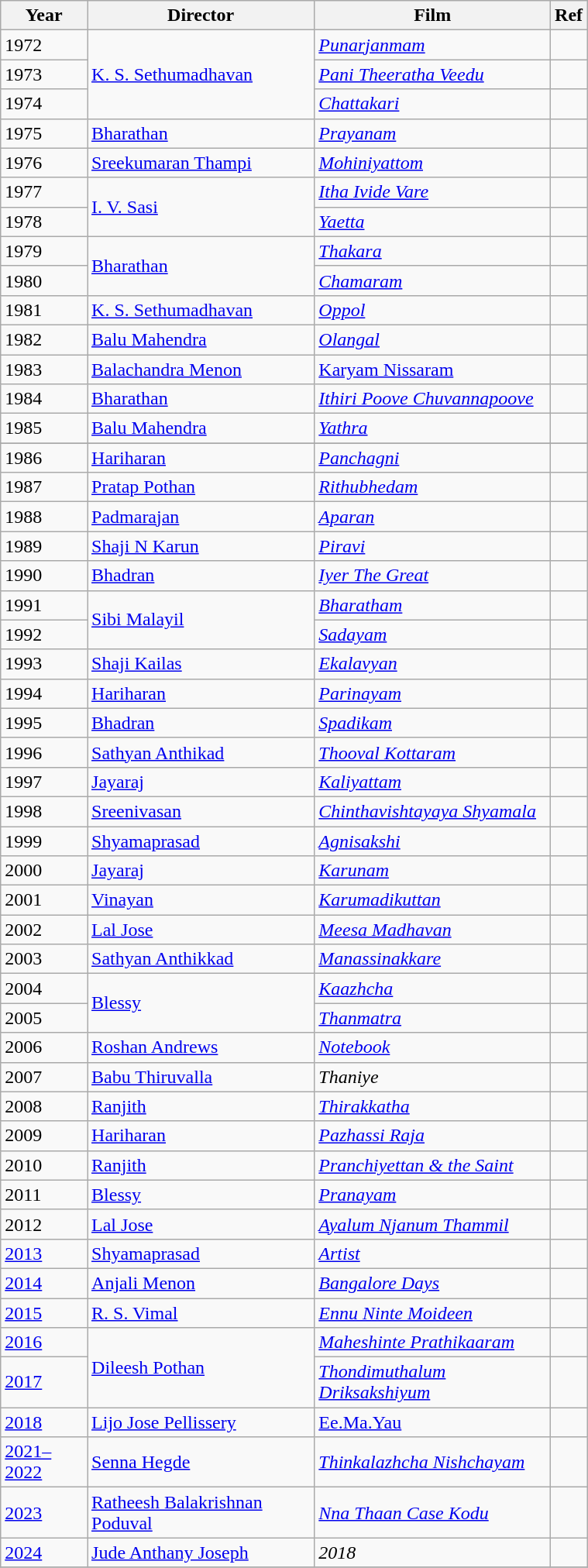<table class="wikitable sortable" style="width:40%;">
<tr>
<th>Year</th>
<th>Director</th>
<th>Film</th>
<th>Ref</th>
</tr>
<tr>
<td>1972</td>
<td rowspan="3"><a href='#'>K. S. Sethumadhavan</a></td>
<td><em><a href='#'>Punarjanmam</a></em></td>
<td></td>
</tr>
<tr>
<td>1973</td>
<td><em><a href='#'>Pani Theeratha Veedu</a></em></td>
<td></td>
</tr>
<tr>
<td>1974</td>
<td><em><a href='#'>Chattakari</a></em></td>
<td></td>
</tr>
<tr>
<td>1975</td>
<td><a href='#'>Bharathan</a></td>
<td><em><a href='#'>Prayanam</a></em></td>
<td></td>
</tr>
<tr>
<td>1976</td>
<td><a href='#'>Sreekumaran Thampi</a></td>
<td><em><a href='#'>Mohiniyattom</a></em></td>
<td></td>
</tr>
<tr>
<td>1977</td>
<td rowspan="2"><a href='#'>I. V. Sasi</a></td>
<td><em><a href='#'>Itha Ivide Vare</a></em></td>
<td></td>
</tr>
<tr>
<td>1978</td>
<td><em><a href='#'>Yaetta</a></em></td>
<td></td>
</tr>
<tr>
<td>1979</td>
<td rowspan="2"><a href='#'>Bharathan</a></td>
<td><em><a href='#'>Thakara</a></em></td>
<td></td>
</tr>
<tr>
<td>1980</td>
<td><em><a href='#'>Chamaram</a></em></td>
<td></td>
</tr>
<tr>
<td>1981</td>
<td><a href='#'>K. S. Sethumadhavan</a></td>
<td><em><a href='#'>Oppol</a></em></td>
<td></td>
</tr>
<tr>
<td>1982</td>
<td><a href='#'>Balu Mahendra</a></td>
<td><em><a href='#'>Olangal</a></em></td>
<td></td>
</tr>
<tr>
<td>1983</td>
<td><a href='#'>Balachandra Menon</a></td>
<td><a href='#'>Karyam Nissaram</a></td>
<td></td>
</tr>
<tr>
<td>1984</td>
<td><a href='#'>Bharathan</a></td>
<td><em><a href='#'>Ithiri Poove Chuvannapoove</a></em></td>
<td></td>
</tr>
<tr>
<td>1985</td>
<td><a href='#'>Balu Mahendra</a></td>
<td><em><a href='#'>Yathra</a></em></td>
<td></td>
</tr>
<tr>
</tr>
<tr>
<td>1986</td>
<td><a href='#'>Hariharan</a></td>
<td><em><a href='#'>Panchagni</a></em></td>
<td></td>
</tr>
<tr>
<td>1987</td>
<td><a href='#'>Pratap Pothan</a></td>
<td><em><a href='#'>Rithubhedam</a></em></td>
<td></td>
</tr>
<tr>
<td>1988</td>
<td><a href='#'>Padmarajan</a></td>
<td><em><a href='#'>Aparan</a></em></td>
<td></td>
</tr>
<tr>
<td>1989</td>
<td><a href='#'>Shaji N Karun</a></td>
<td><em><a href='#'>Piravi</a></em></td>
<td></td>
</tr>
<tr>
<td>1990</td>
<td><a href='#'>Bhadran</a></td>
<td><em><a href='#'>Iyer The Great</a></em></td>
<td></td>
</tr>
<tr>
<td>1991</td>
<td rowspan="2"><a href='#'>Sibi Malayil</a></td>
<td><em><a href='#'>Bharatham</a></em></td>
<td></td>
</tr>
<tr>
<td>1992</td>
<td><em><a href='#'>Sadayam</a></em></td>
<td></td>
</tr>
<tr>
<td>1993</td>
<td><a href='#'>Shaji Kailas</a></td>
<td><em><a href='#'>Ekalavyan</a></em></td>
<td></td>
</tr>
<tr>
<td>1994</td>
<td><a href='#'>Hariharan</a></td>
<td><em><a href='#'>Parinayam</a></em></td>
<td></td>
</tr>
<tr>
<td>1995</td>
<td><a href='#'>Bhadran</a></td>
<td><em><a href='#'>Spadikam</a></em></td>
<td></td>
</tr>
<tr>
<td>1996</td>
<td><a href='#'>Sathyan Anthikad</a></td>
<td><em><a href='#'>Thooval Kottaram</a></em></td>
<td></td>
</tr>
<tr>
<td>1997</td>
<td><a href='#'>Jayaraj</a></td>
<td><em><a href='#'>Kaliyattam</a></em></td>
<td></td>
</tr>
<tr>
<td>1998</td>
<td><a href='#'>Sreenivasan</a></td>
<td><em><a href='#'>Chinthavishtayaya Shyamala</a></em></td>
<td></td>
</tr>
<tr>
<td>1999</td>
<td><a href='#'>Shyamaprasad</a></td>
<td><em><a href='#'>Agnisakshi</a></em></td>
<td></td>
</tr>
<tr>
<td>2000</td>
<td><a href='#'>Jayaraj</a></td>
<td><em><a href='#'>Karunam</a></em></td>
<td></td>
</tr>
<tr>
<td>2001</td>
<td><a href='#'>Vinayan</a></td>
<td><em><a href='#'>Karumadikuttan</a></em></td>
<td></td>
</tr>
<tr>
<td>2002</td>
<td><a href='#'>Lal Jose</a></td>
<td><em><a href='#'>Meesa Madhavan</a></em></td>
<td></td>
</tr>
<tr>
<td>2003</td>
<td><a href='#'>Sathyan Anthikkad</a></td>
<td><em><a href='#'>Manassinakkare</a></em></td>
<td></td>
</tr>
<tr>
<td>2004</td>
<td rowspan="2"><a href='#'>Blessy</a></td>
<td><em><a href='#'>Kaazhcha</a></em></td>
<td></td>
</tr>
<tr>
<td>2005</td>
<td><em><a href='#'>Thanmatra</a></em></td>
<td></td>
</tr>
<tr>
<td>2006</td>
<td><a href='#'>Roshan Andrews</a></td>
<td><em><a href='#'>Notebook</a></em></td>
<td></td>
</tr>
<tr>
<td>2007</td>
<td><a href='#'>Babu Thiruvalla</a></td>
<td><em>Thaniye</em></td>
<td></td>
</tr>
<tr>
<td>2008</td>
<td><a href='#'>Ranjith</a></td>
<td><em><a href='#'>Thirakkatha</a></em></td>
<td></td>
</tr>
<tr>
<td>2009</td>
<td><a href='#'>Hariharan</a></td>
<td><em><a href='#'>Pazhassi Raja</a></em></td>
<td></td>
</tr>
<tr>
<td>2010</td>
<td><a href='#'>Ranjith</a></td>
<td><em><a href='#'>Pranchiyettan & the Saint</a></em></td>
<td></td>
</tr>
<tr>
<td>2011</td>
<td><a href='#'>Blessy</a></td>
<td><em><a href='#'>Pranayam</a></em></td>
<td></td>
</tr>
<tr>
<td>2012</td>
<td><a href='#'>Lal Jose</a></td>
<td><em><a href='#'>Ayalum Njanum Thammil</a></em></td>
<td></td>
</tr>
<tr>
<td><a href='#'>2013</a></td>
<td><a href='#'>Shyamaprasad</a></td>
<td><em><a href='#'>Artist</a></em></td>
<td></td>
</tr>
<tr>
<td><a href='#'>2014</a></td>
<td><a href='#'>Anjali Menon</a></td>
<td><em><a href='#'>Bangalore Days</a></em></td>
<td></td>
</tr>
<tr>
<td><a href='#'>2015</a></td>
<td><a href='#'>R. S. Vimal</a></td>
<td><em><a href='#'>Ennu Ninte Moideen</a></em></td>
<td></td>
</tr>
<tr>
<td><a href='#'>2016</a></td>
<td rowspan="2"><a href='#'>Dileesh Pothan</a></td>
<td><em><a href='#'>Maheshinte Prathikaaram</a></em></td>
<td></td>
</tr>
<tr>
<td><a href='#'>2017</a></td>
<td><em><a href='#'>Thondimuthalum Driksakshiyum</a></em></td>
<td></td>
</tr>
<tr>
<td><a href='#'>2018</a></td>
<td><a href='#'>Lijo Jose Pellissery</a></td>
<td><a href='#'>Ee.Ma.Yau</a></td>
<td></td>
</tr>
<tr>
<td><a href='#'>2021–2022</a></td>
<td><a href='#'>Senna Hegde</a></td>
<td><em><a href='#'>Thinkalazhcha Nishchayam</a></em></td>
<td></td>
</tr>
<tr>
<td><a href='#'>2023</a></td>
<td><a href='#'>Ratheesh Balakrishnan Poduval</a></td>
<td><em><a href='#'>Nna Thaan Case Kodu</a></em></td>
<td></td>
</tr>
<tr>
<td><a href='#'>2024</a></td>
<td><a href='#'>Jude Anthany Joseph</a></td>
<td><em>2018</em></td>
<td style="text-align:center;"></td>
</tr>
<tr>
</tr>
</table>
